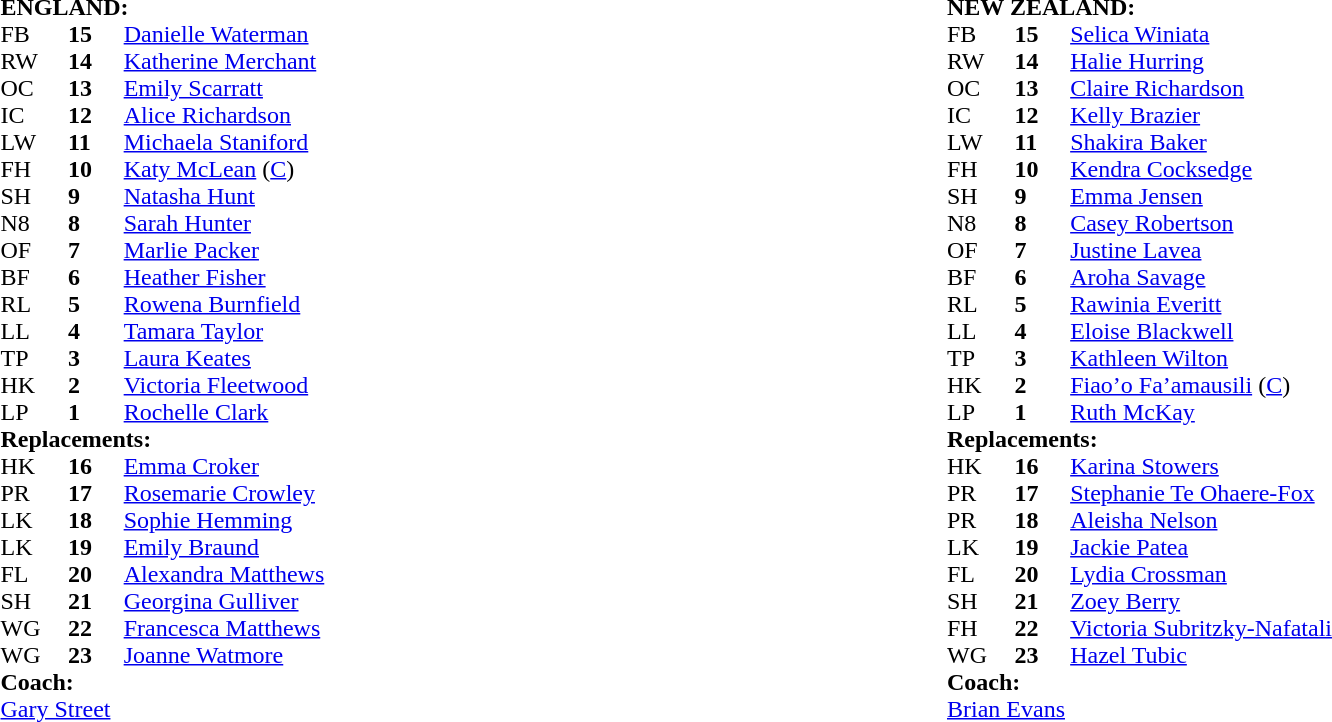<table style="width:100%">
<tr>
<td width="50%"><br><table cellspacing="0" cellpadding="0">
<tr>
<td colspan="4"><strong>ENGLAND:</strong></td>
</tr>
<tr>
<th width="3%"></th>
<th width="3%"></th>
<th width="22%"></th>
<th width="22%"></th>
</tr>
<tr>
<td>FB</td>
<td><strong>15</strong></td>
<td><a href='#'>Danielle Waterman</a></td>
<td></td>
</tr>
<tr>
<td>RW</td>
<td><strong>14</strong></td>
<td><a href='#'>Katherine Merchant</a></td>
<td></td>
</tr>
<tr>
<td>OC</td>
<td><strong>13</strong></td>
<td><a href='#'>Emily Scarratt</a></td>
</tr>
<tr>
<td>IC</td>
<td><strong>12</strong></td>
<td><a href='#'>Alice Richardson</a></td>
</tr>
<tr>
<td>LW</td>
<td><strong>11</strong></td>
<td><a href='#'>Michaela Staniford</a></td>
</tr>
<tr>
<td>FH</td>
<td><strong>10</strong></td>
<td><a href='#'>Katy McLean</a> (<a href='#'>C</a>)</td>
</tr>
<tr>
<td>SH</td>
<td><strong>9</strong></td>
<td><a href='#'>Natasha Hunt</a></td>
<td></td>
</tr>
<tr>
<td>N8</td>
<td><strong>8</strong></td>
<td><a href='#'>Sarah Hunter</a></td>
</tr>
<tr>
<td>OF</td>
<td><strong>7</strong></td>
<td><a href='#'>Marlie Packer</a></td>
<td></td>
</tr>
<tr>
<td>BF</td>
<td><strong>6</strong></td>
<td><a href='#'>Heather Fisher</a></td>
</tr>
<tr>
<td>RL</td>
<td><strong>5</strong></td>
<td><a href='#'>Rowena Burnfield</a></td>
</tr>
<tr>
<td>LL</td>
<td><strong>4</strong></td>
<td><a href='#'>Tamara Taylor</a></td>
</tr>
<tr>
<td>TP</td>
<td><strong>3</strong></td>
<td><a href='#'>Laura  Keates</a></td>
<td></td>
</tr>
<tr>
<td>HK</td>
<td><strong>2</strong></td>
<td><a href='#'>Victoria Fleetwood</a></td>
<td></td>
</tr>
<tr>
<td>LP</td>
<td><strong>1</strong></td>
<td><a href='#'>Rochelle Clark</a></td>
<td></td>
</tr>
<tr>
<td colspan=4><strong>Replacements:</strong></td>
</tr>
<tr>
<td>HK</td>
<td><strong>16</strong></td>
<td><a href='#'>Emma Croker</a></td>
<td></td>
</tr>
<tr>
<td>PR</td>
<td><strong>17</strong></td>
<td><a href='#'>Rosemarie Crowley</a></td>
<td></td>
</tr>
<tr>
<td>LK</td>
<td><strong>18</strong></td>
<td><a href='#'>Sophie Hemming</a></td>
<td></td>
</tr>
<tr>
<td>LK</td>
<td><strong>19</strong></td>
<td><a href='#'>Emily Braund</a></td>
<td></td>
</tr>
<tr>
<td>FL</td>
<td><strong>20</strong></td>
<td><a href='#'>Alexandra Matthews</a></td>
<td></td>
</tr>
<tr>
<td>SH</td>
<td><strong>21</strong></td>
<td><a href='#'>Georgina Gulliver</a></td>
<td> </td>
</tr>
<tr>
<td>WG</td>
<td><strong>22</strong></td>
<td><a href='#'>Francesca Matthews</a></td>
<td></td>
</tr>
<tr>
<td>WG</td>
<td><strong>23</strong></td>
<td><a href='#'>Joanne Watmore</a></td>
<td></td>
</tr>
<tr>
<td colspan="4"><strong>Coach:</strong></td>
</tr>
<tr>
<td colspan="4"> <a href='#'>Gary Street</a></td>
</tr>
<tr>
</tr>
</table>
</td>
<td width="50%"><br><table cellspacing="0" cellpadding="0">
<tr>
<td colspan="4"><strong>NEW ZEALAND:</strong></td>
</tr>
<tr>
<th width="3%"></th>
<th width="3%"></th>
<th width="22%"></th>
<th width="22%"></th>
</tr>
<tr>
<td>FB</td>
<td><strong>15</strong></td>
<td><a href='#'>Selica Winiata</a></td>
</tr>
<tr>
<td>RW</td>
<td><strong>14</strong></td>
<td><a href='#'>Halie Hurring</a></td>
<td></td>
</tr>
<tr>
<td>OC</td>
<td><strong>13</strong></td>
<td><a href='#'>Claire Richardson</a></td>
</tr>
<tr>
<td>IC</td>
<td><strong>12</strong></td>
<td><a href='#'>Kelly Brazier</a></td>
</tr>
<tr>
<td>LW</td>
<td><strong>11</strong></td>
<td><a href='#'>Shakira Baker</a></td>
</tr>
<tr>
<td>FH</td>
<td><strong>10</strong></td>
<td><a href='#'>Kendra Cocksedge</a></td>
<td></td>
</tr>
<tr>
<td>SH</td>
<td><strong>9</strong></td>
<td><a href='#'>Emma Jensen</a></td>
</tr>
<tr>
<td>N8</td>
<td><strong>8</strong></td>
<td><a href='#'>Casey Robertson</a></td>
<td></td>
</tr>
<tr>
<td>OF</td>
<td><strong>7</strong></td>
<td><a href='#'>Justine Lavea</a></td>
</tr>
<tr>
<td>BF</td>
<td><strong>6</strong></td>
<td><a href='#'>Aroha Savage</a></td>
</tr>
<tr>
<td>RL</td>
<td><strong>5</strong></td>
<td><a href='#'>Rawinia Everitt</a></td>
</tr>
<tr>
<td>LL</td>
<td><strong>4</strong></td>
<td><a href='#'>Eloise Blackwell</a></td>
<td></td>
</tr>
<tr>
<td>TP</td>
<td><strong>3</strong></td>
<td><a href='#'>Kathleen Wilton</a></td>
<td></td>
</tr>
<tr>
<td>HK</td>
<td><strong>2</strong></td>
<td><a href='#'>Fiao’o Fa’amausili</a> (<a href='#'>C</a>)</td>
</tr>
<tr>
<td>LP</td>
<td><strong>1</strong></td>
<td><a href='#'>Ruth McKay</a></td>
<td></td>
</tr>
<tr>
<td colspan=4><strong>Replacements:</strong></td>
</tr>
<tr>
<td>HK</td>
<td><strong>16</strong></td>
<td><a href='#'>Karina Stowers</a></td>
<td></td>
</tr>
<tr>
<td>PR</td>
<td><strong>17</strong></td>
<td><a href='#'>Stephanie Te Ohaere-Fox</a></td>
<td> </td>
</tr>
<tr>
<td>PR</td>
<td><strong>18</strong></td>
<td><a href='#'>Aleisha Nelson</a></td>
<td></td>
</tr>
<tr>
<td>LK</td>
<td><strong>19</strong></td>
<td><a href='#'>Jackie Patea</a></td>
<td></td>
</tr>
<tr>
<td>FL</td>
<td><strong>20</strong></td>
<td><a href='#'>Lydia Crossman</a></td>
<td> </td>
</tr>
<tr>
<td>SH</td>
<td><strong>21</strong></td>
<td><a href='#'>Zoey Berry</a></td>
</tr>
<tr>
<td>FH</td>
<td><strong>22</strong></td>
<td><a href='#'>Victoria Subritzky-Nafatali</a></td>
<td></td>
</tr>
<tr>
<td>WG</td>
<td><strong>23</strong></td>
<td><a href='#'>Hazel Tubic</a></td>
<td></td>
</tr>
<tr>
<td colspan="4"><strong>Coach:</strong></td>
</tr>
<tr>
<td colspan="4"> <a href='#'>Brian Evans</a></td>
</tr>
<tr>
</tr>
</table>
</td>
</tr>
</table>
